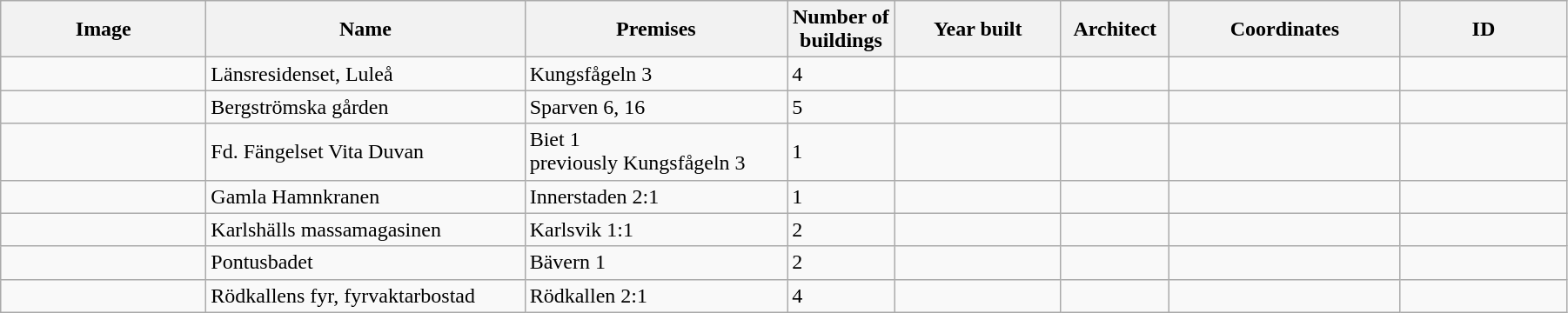<table class="wikitable" width="95%">
<tr>
<th width="150">Image</th>
<th>Name</th>
<th>Premises</th>
<th width="75">Number of<br>buildings</th>
<th width="120">Year built</th>
<th>Architect</th>
<th width="170">Coordinates</th>
<th width="120">ID</th>
</tr>
<tr>
<td></td>
<td>Länsresidenset, Luleå</td>
<td>Kungsfågeln 3</td>
<td>4</td>
<td></td>
<td></td>
<td></td>
<td></td>
</tr>
<tr>
<td></td>
<td Bergströmska gården, Luleå>Bergströmska gården</td>
<td>Sparven 6, 16</td>
<td>5</td>
<td></td>
<td></td>
<td></td>
<td></td>
</tr>
<tr>
<td></td>
<td>Fd. Fängelset Vita Duvan</td>
<td>Biet 1<br>previously Kungsfågeln 3</td>
<td>1</td>
<td></td>
<td></td>
<td></td>
<td></td>
</tr>
<tr>
<td></td>
<td Södra hamn, Luleå>Gamla Hamnkranen</td>
<td>Innerstaden 2:1</td>
<td>1</td>
<td></td>
<td></td>
<td></td>
<td></td>
</tr>
<tr>
<td></td>
<td>Karlshälls massamagasinen</td>
<td>Karlsvik 1:1</td>
<td>2</td>
<td></td>
<td></td>
<td></td>
<td></td>
</tr>
<tr>
<td></td>
<td>Pontusbadet</td>
<td>Bävern 1</td>
<td>2</td>
<td></td>
<td></td>
<td></td>
<td></td>
</tr>
<tr>
<td></td>
<td Rödkallen>Rödkallens fyr, fyrvaktarbostad</td>
<td>Rödkallen 2:1</td>
<td>4</td>
<td></td>
<td></td>
<td></td>
<td></td>
</tr>
</table>
